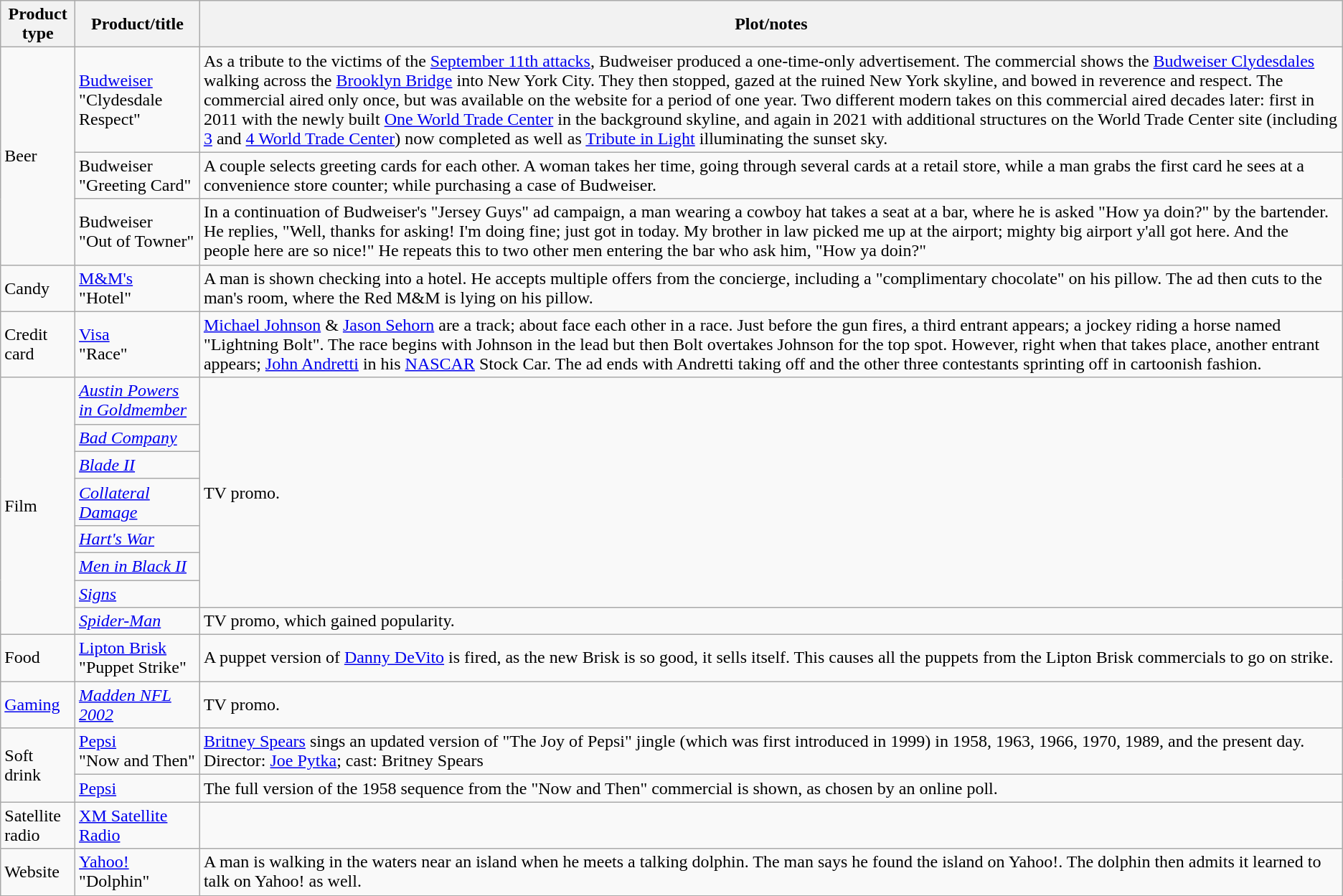<table class="wikitable">
<tr>
<th>Product type</th>
<th>Product/title</th>
<th>Plot/notes</th>
</tr>
<tr>
<td rowspan="3">Beer</td>
<td><a href='#'>Budweiser</a><br>"Clydesdale Respect"</td>
<td>As a tribute to the victims of the <a href='#'>September 11th attacks</a>, Budweiser produced a one-time-only advertisement. The commercial shows the <a href='#'>Budweiser Clydesdales</a> walking across the <a href='#'>Brooklyn Bridge</a> into New York City. They then stopped, gazed at the ruined New York skyline, and bowed in reverence and respect. The commercial aired only once, but was available on the website for a period of one year. Two different modern takes on this commercial aired decades later: first in 2011 with the newly built <a href='#'>One World Trade Center</a> in the background skyline, and again in 2021 with additional structures on the World Trade Center site (including <a href='#'>3</a> and <a href='#'>4 World Trade Center</a>) now completed as well as <a href='#'>Tribute in Light</a> illuminating the sunset sky.</td>
</tr>
<tr>
<td>Budweiser<br>"Greeting Card"</td>
<td>A couple selects greeting cards for each other. A woman takes her time, going through several cards at a retail store, while a man grabs the first card he sees at a convenience store counter; while purchasing a case of Budweiser.</td>
</tr>
<tr>
<td>Budweiser<br>"Out of Towner"</td>
<td>In a continuation of Budweiser's "Jersey Guys" ad campaign, a man wearing a cowboy hat takes a seat at a bar, where he is asked "How ya doin?" by the bartender. He replies, "Well, thanks for asking! I'm doing fine; just got in today. My brother in law picked me up at the airport; mighty big airport y'all got here. And the people here are so nice!" He repeats this to two other men entering the bar who ask him, "How ya doin?"</td>
</tr>
<tr>
<td>Candy</td>
<td><a href='#'>M&M's</a><br>"Hotel"</td>
<td>A man is shown checking into a hotel. He accepts multiple offers from the concierge, including a "complimentary chocolate" on his pillow. The ad then cuts to the man's room, where the Red M&M is lying on his pillow.</td>
</tr>
<tr>
<td>Credit card</td>
<td><a href='#'>Visa</a><br>"Race"</td>
<td><a href='#'>Michael Johnson</a> & <a href='#'>Jason Sehorn</a> are a track; about face each other in a race. Just before the gun fires, a third entrant appears; a jockey riding a horse named "Lightning Bolt". The race begins with Johnson in the lead but then Bolt overtakes Johnson for the top spot. However, right when that takes place, another entrant appears; <a href='#'>John Andretti</a> in his <a href='#'>NASCAR</a> Stock Car. The ad ends with Andretti taking off and the other three contestants sprinting off in cartoonish fashion.</td>
</tr>
<tr>
<td rowspan="8">Film</td>
<td><em><a href='#'>Austin Powers in Goldmember</a></em></td>
<td rowspan="7">TV promo.</td>
</tr>
<tr>
<td><em><a href='#'>Bad Company</a></em></td>
</tr>
<tr>
<td><em><a href='#'>Blade II</a></em></td>
</tr>
<tr>
<td><em><a href='#'>Collateral Damage</a></em></td>
</tr>
<tr>
<td><em><a href='#'>Hart's War</a></em></td>
</tr>
<tr>
<td><em><a href='#'>Men in Black II</a></em></td>
</tr>
<tr>
<td><em><a href='#'>Signs</a></em></td>
</tr>
<tr>
<td><em><a href='#'>Spider-Man</a></em></td>
<td>TV promo, which gained popularity.</td>
</tr>
<tr>
<td>Food</td>
<td><a href='#'>Lipton Brisk</a><br>"Puppet Strike"</td>
<td>A puppet version of <a href='#'>Danny DeVito</a> is fired, as the new Brisk is so good, it sells itself. This causes all the puppets from the Lipton Brisk commercials to go on strike.</td>
</tr>
<tr>
<td><a href='#'>Gaming</a></td>
<td><em><a href='#'>Madden NFL 2002</a></em></td>
<td>TV promo.</td>
</tr>
<tr>
<td rowspan="2">Soft drink</td>
<td><a href='#'>Pepsi</a><br>"Now and Then"</td>
<td><a href='#'>Britney Spears</a> sings an updated version of "The Joy of Pepsi" jingle (which was first introduced in 1999) in 1958, 1963, 1966, 1970, 1989, and the present day.<br>Director: <a href='#'>Joe Pytka</a>; cast: Britney Spears</td>
</tr>
<tr>
<td><a href='#'>Pepsi</a></td>
<td>The full version of the 1958 sequence from the "Now and Then" commercial is shown, as chosen by an online poll.</td>
</tr>
<tr>
<td>Satellite radio</td>
<td><a href='#'>XM Satellite Radio</a></td>
<td></td>
</tr>
<tr>
<td>Website</td>
<td><a href='#'>Yahoo!</a><br>"Dolphin"</td>
<td>A man is walking in the waters near an island when he meets a talking dolphin. The man says he found the island on Yahoo!. The dolphin then admits it learned to talk on Yahoo! as well.</td>
</tr>
</table>
